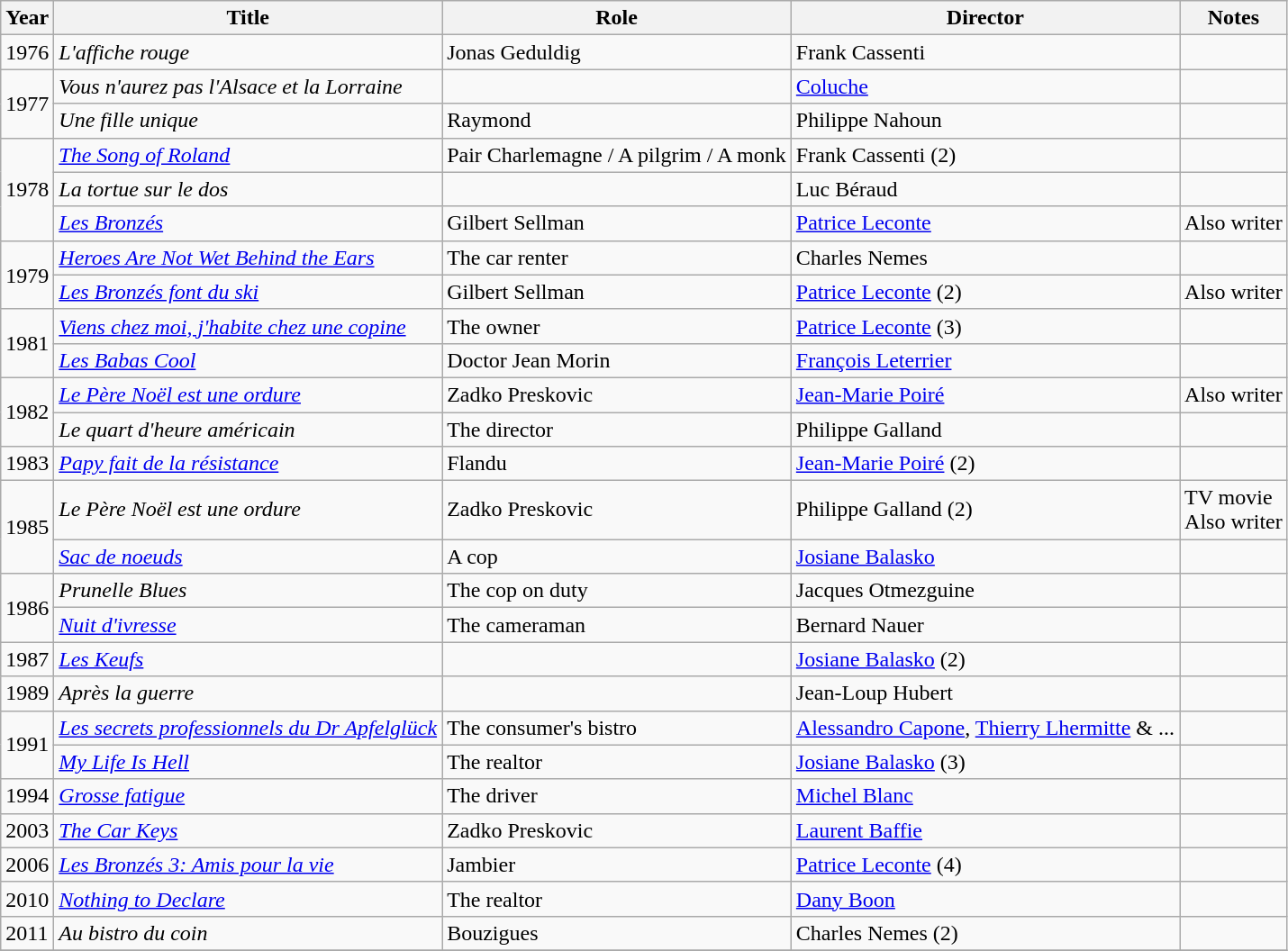<table class="wikitable sortable">
<tr>
<th>Year</th>
<th>Title</th>
<th>Role</th>
<th>Director</th>
<th class="unsortable">Notes</th>
</tr>
<tr>
<td rowspan=1>1976</td>
<td><em>L'affiche rouge</em></td>
<td>Jonas Geduldig</td>
<td>Frank Cassenti</td>
<td></td>
</tr>
<tr>
<td rowspan=2>1977</td>
<td><em>Vous n'aurez pas l'Alsace et la Lorraine</em></td>
<td></td>
<td><a href='#'>Coluche</a></td>
<td></td>
</tr>
<tr>
<td><em>Une fille unique</em></td>
<td>Raymond</td>
<td>Philippe Nahoun</td>
<td></td>
</tr>
<tr>
<td rowspan=3>1978</td>
<td><em><a href='#'>The Song of Roland</a></em></td>
<td>Pair Charlemagne / A pilgrim / A monk</td>
<td>Frank Cassenti (2)</td>
<td></td>
</tr>
<tr>
<td><em>La tortue sur le dos</em></td>
<td></td>
<td>Luc Béraud</td>
<td></td>
</tr>
<tr>
<td><em><a href='#'>Les Bronzés</a></em></td>
<td>Gilbert Sellman</td>
<td><a href='#'>Patrice Leconte</a></td>
<td>Also writer</td>
</tr>
<tr>
<td rowspan=2>1979</td>
<td><em><a href='#'>Heroes Are Not Wet Behind the Ears</a></em></td>
<td>The car renter</td>
<td>Charles Nemes</td>
<td></td>
</tr>
<tr>
<td><em><a href='#'>Les Bronzés font du ski</a></em></td>
<td>Gilbert Sellman</td>
<td><a href='#'>Patrice Leconte</a> (2)</td>
<td>Also writer</td>
</tr>
<tr>
<td rowspan=2>1981</td>
<td><em><a href='#'>Viens chez moi, j'habite chez une copine</a></em></td>
<td>The owner</td>
<td><a href='#'>Patrice Leconte</a> (3)</td>
<td></td>
</tr>
<tr>
<td><em><a href='#'>Les Babas Cool</a></em></td>
<td>Doctor Jean Morin</td>
<td><a href='#'>François Leterrier</a></td>
<td></td>
</tr>
<tr>
<td rowspan=2>1982</td>
<td><em><a href='#'>Le Père Noël est une ordure</a></em></td>
<td>Zadko Preskovic</td>
<td><a href='#'>Jean-Marie Poiré</a></td>
<td>Also writer</td>
</tr>
<tr>
<td><em>Le quart d'heure américain</em></td>
<td>The director</td>
<td>Philippe Galland</td>
<td></td>
</tr>
<tr>
<td rowspan=1>1983</td>
<td><em><a href='#'>Papy fait de la résistance</a></em></td>
<td>Flandu</td>
<td><a href='#'>Jean-Marie Poiré</a> (2)</td>
<td></td>
</tr>
<tr>
<td rowspan=2>1985</td>
<td><em>Le Père Noël est une ordure</em></td>
<td>Zadko Preskovic</td>
<td>Philippe Galland (2)</td>
<td>TV movie<br>Also writer</td>
</tr>
<tr>
<td><em><a href='#'>Sac de noeuds</a></em></td>
<td>A cop</td>
<td><a href='#'>Josiane Balasko</a></td>
<td></td>
</tr>
<tr>
<td rowspan=2>1986</td>
<td><em>Prunelle Blues</em></td>
<td>The cop on duty</td>
<td>Jacques Otmezguine</td>
<td></td>
</tr>
<tr>
<td><em><a href='#'>Nuit d'ivresse</a></em></td>
<td>The cameraman</td>
<td>Bernard Nauer</td>
<td></td>
</tr>
<tr>
<td rowspan=1>1987</td>
<td><em><a href='#'>Les Keufs</a></em></td>
<td></td>
<td><a href='#'>Josiane Balasko</a> (2)</td>
<td></td>
</tr>
<tr>
<td rowspan=1>1989</td>
<td><em>Après la guerre</em></td>
<td></td>
<td>Jean-Loup Hubert</td>
<td></td>
</tr>
<tr>
<td rowspan=2>1991</td>
<td><em><a href='#'>Les secrets professionnels du Dr Apfelglück</a></em></td>
<td>The consumer's bistro</td>
<td><a href='#'>Alessandro Capone</a>, <a href='#'>Thierry Lhermitte</a> & ...</td>
<td></td>
</tr>
<tr>
<td><em><a href='#'>My Life Is Hell</a></em></td>
<td>The realtor</td>
<td><a href='#'>Josiane Balasko</a> (3)</td>
<td></td>
</tr>
<tr>
<td rowspan=1>1994</td>
<td><em><a href='#'>Grosse fatigue</a></em></td>
<td>The driver</td>
<td><a href='#'>Michel Blanc</a></td>
<td></td>
</tr>
<tr>
<td rowspan=1>2003</td>
<td><em><a href='#'>The Car Keys</a></em></td>
<td>Zadko Preskovic</td>
<td><a href='#'>Laurent Baffie</a></td>
<td></td>
</tr>
<tr>
<td rowspan=1>2006</td>
<td><em><a href='#'>Les Bronzés 3: Amis pour la vie</a></em></td>
<td>Jambier</td>
<td><a href='#'>Patrice Leconte</a> (4)</td>
<td></td>
</tr>
<tr>
<td rowspan=1>2010</td>
<td><em><a href='#'>Nothing to Declare</a></em></td>
<td>The realtor</td>
<td><a href='#'>Dany Boon</a></td>
<td></td>
</tr>
<tr>
<td rowspan=1>2011</td>
<td><em>Au bistro du coin</em></td>
<td>Bouzigues</td>
<td>Charles Nemes (2)</td>
<td></td>
</tr>
<tr>
</tr>
</table>
